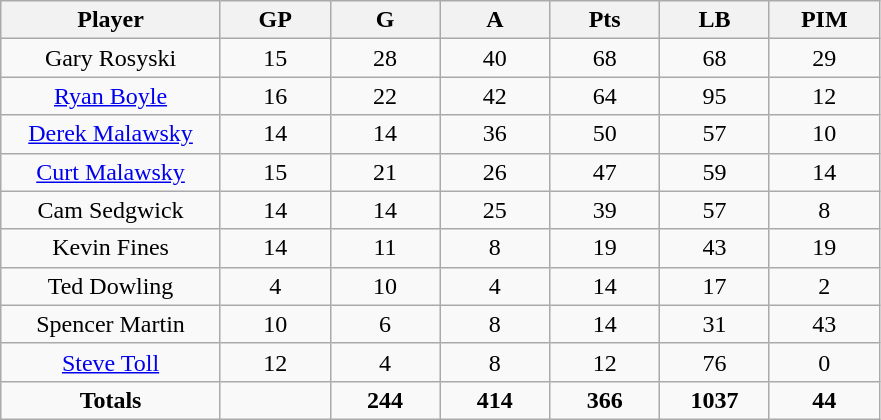<table class="wikitable sortable">
<tr align=center>
<th width="20%">Player</th>
<th width="10%">GP</th>
<th width="10%">G</th>
<th width="10%">A</th>
<th width="10%">Pts</th>
<th width="10%">LB</th>
<th width="10%">PIM</th>
</tr>
<tr align=center>
<td>Gary Rosyski</td>
<td>15</td>
<td>28</td>
<td>40</td>
<td>68</td>
<td>68</td>
<td>29</td>
</tr>
<tr align=center>
<td><a href='#'>Ryan Boyle</a></td>
<td>16</td>
<td>22</td>
<td>42</td>
<td>64</td>
<td>95</td>
<td>12</td>
</tr>
<tr align=center>
<td><a href='#'>Derek Malawsky</a></td>
<td>14</td>
<td>14</td>
<td>36</td>
<td>50</td>
<td>57</td>
<td>10</td>
</tr>
<tr align=center>
<td><a href='#'>Curt Malawsky</a></td>
<td>15</td>
<td>21</td>
<td>26</td>
<td>47</td>
<td>59</td>
<td>14</td>
</tr>
<tr align=center>
<td>Cam Sedgwick</td>
<td>14</td>
<td>14</td>
<td>25</td>
<td>39</td>
<td>57</td>
<td>8</td>
</tr>
<tr align=center>
<td>Kevin Fines</td>
<td>14</td>
<td>11</td>
<td>8</td>
<td>19</td>
<td>43</td>
<td>19</td>
</tr>
<tr align=center>
<td>Ted Dowling</td>
<td>4</td>
<td>10</td>
<td>4</td>
<td>14</td>
<td>17</td>
<td>2</td>
</tr>
<tr align=center>
<td>Spencer Martin</td>
<td>10</td>
<td>6</td>
<td>8</td>
<td>14</td>
<td>31</td>
<td>43</td>
</tr>
<tr align=center>
<td><a href='#'>Steve Toll</a></td>
<td>12</td>
<td>4</td>
<td>8</td>
<td>12</td>
<td>76</td>
<td>0</td>
</tr>
<tr align=center>
<td><strong>Totals</strong></td>
<td></td>
<td><strong>244</strong></td>
<td><strong>414</strong></td>
<td><strong>366</strong></td>
<td><strong>1037</strong></td>
<td><strong>44</strong></td>
</tr>
</table>
